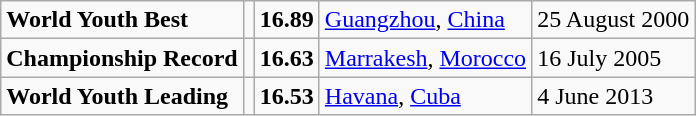<table class="wikitable">
<tr>
<td><strong>World Youth Best</strong></td>
<td></td>
<td><strong>16.89</strong></td>
<td><a href='#'>Guangzhou</a>, <a href='#'>China</a></td>
<td>25 August 2000</td>
</tr>
<tr>
<td><strong>Championship Record</strong></td>
<td></td>
<td><strong>16.63</strong></td>
<td><a href='#'>Marrakesh</a>, <a href='#'>Morocco</a></td>
<td>16 July 2005</td>
</tr>
<tr>
<td><strong>World Youth Leading</strong></td>
<td></td>
<td><strong>16.53</strong></td>
<td><a href='#'>Havana</a>, <a href='#'>Cuba</a></td>
<td>4 June 2013</td>
</tr>
</table>
